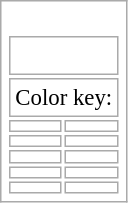<table class="wikitable floatright" style="background: none";>
<tr>
<td><br><table class="floatright" style="font-size: 95%";>
<tr>
<td colspan=2><br>
</td>
</tr>
<tr>
<td colspan=2>Color key:</td>
</tr>
<tr>
<td></td>
<td></td>
</tr>
<tr>
<td></td>
<td></td>
</tr>
<tr>
<td></td>
<td></td>
</tr>
<tr>
<td></td>
<td></td>
</tr>
<tr>
<td></td>
<td></td>
</tr>
</table>
</td>
</tr>
</table>
